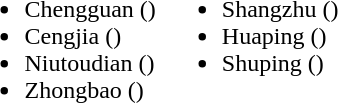<table>
<tr>
<td valign="top"><br><ul><li>Chengguan ()</li><li>Cengjia  ()</li><li>Niutoudian ()</li><li>Zhongbao ()</li></ul></td>
<td valign="top"><br><ul><li>Shangzhu ()</li><li>Huaping ()</li><li>Shuping ()</li></ul></td>
</tr>
</table>
